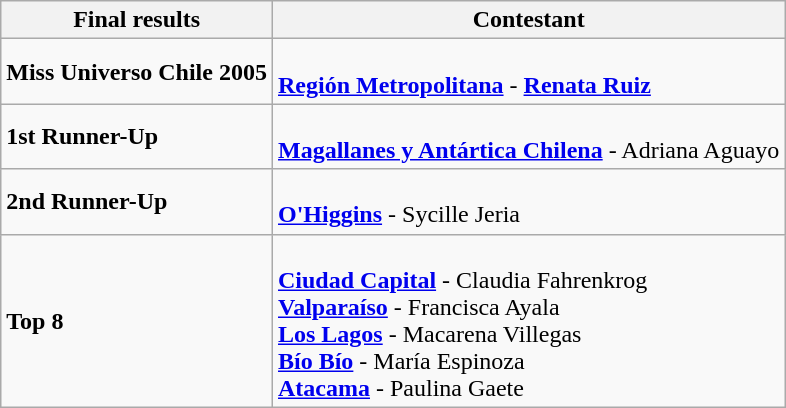<table class="wikitable">
<tr>
<th>Final results</th>
<th>Contestant</th>
</tr>
<tr>
<td><strong>Miss Universo Chile 2005</strong></td>
<td><br><strong><a href='#'>Región Metropolitana</a></strong> - <strong><a href='#'>Renata Ruiz</a></strong></td>
</tr>
<tr>
<td><strong>1st Runner-Up</strong></td>
<td><br><strong><a href='#'>Magallanes y Antártica Chilena</a></strong> - Adriana Aguayo</td>
</tr>
<tr>
<td><strong>2nd Runner-Up</strong></td>
<td><br><strong><a href='#'>O'Higgins</a></strong> -   Sycille Jeria</td>
</tr>
<tr>
<td><strong>Top 8</strong></td>
<td><br><strong><a href='#'>Ciudad Capital</a></strong> -  Claudia Fahrenkrog<br>
<strong><a href='#'>Valparaíso</a></strong> -  Francisca Ayala<br>
<strong><a href='#'>Los Lagos</a></strong> -  Macarena Villegas<br>
<strong><a href='#'>Bío Bío</a></strong> -  María Espinoza<br>
<strong><a href='#'>Atacama</a></strong> -  Paulina Gaete<br></td>
</tr>
</table>
